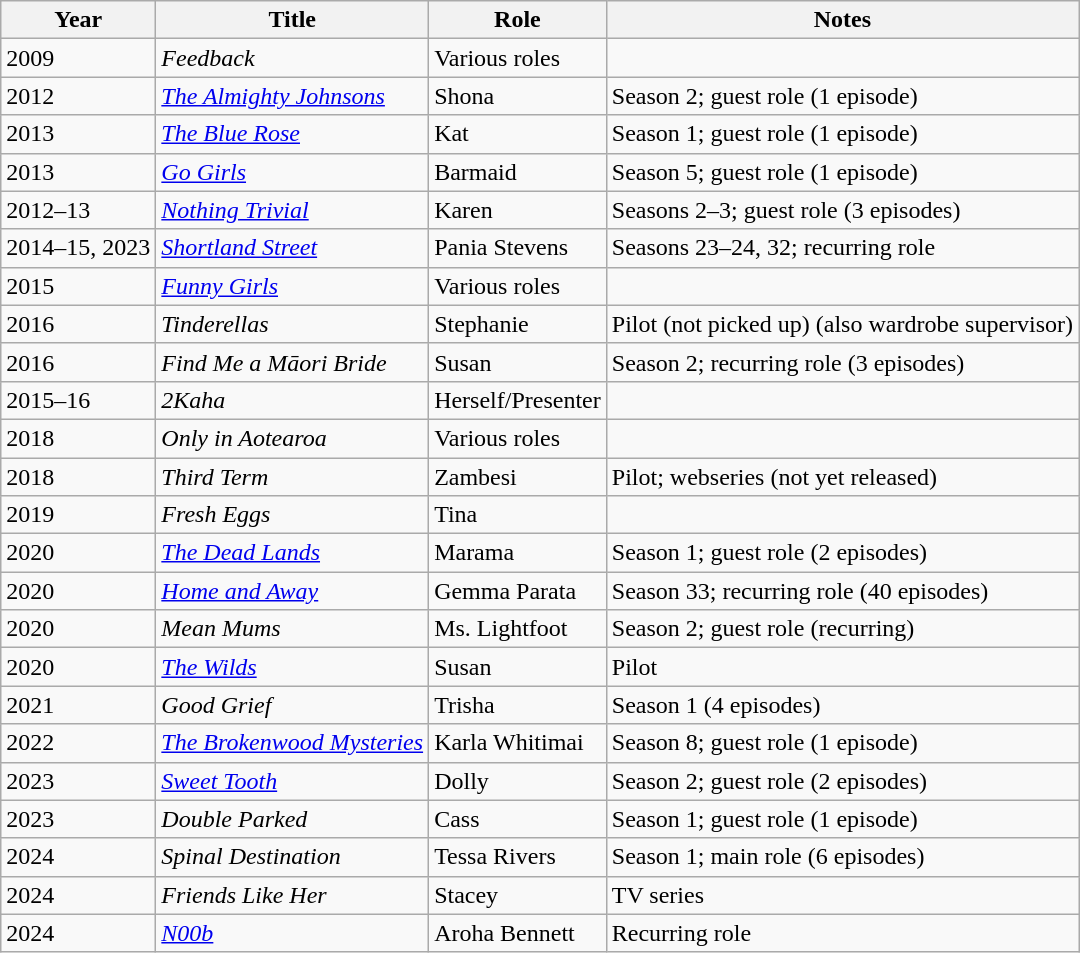<table class="wikitable plainrowheaders sortable">
<tr>
<th scope="col">Year</th>
<th scope="col">Title</th>
<th scope="col">Role</th>
<th class="unsortable">Notes</th>
</tr>
<tr>
<td>2009</td>
<td><em>Feedback</em></td>
<td>Various roles</td>
<td></td>
</tr>
<tr>
<td>2012</td>
<td><em><a href='#'>The Almighty Johnsons</a></em></td>
<td>Shona</td>
<td>Season 2; guest role (1 episode)</td>
</tr>
<tr>
<td>2013</td>
<td><em><a href='#'>The Blue Rose</a></em></td>
<td>Kat</td>
<td>Season 1; guest role (1 episode)</td>
</tr>
<tr>
<td>2013</td>
<td><em><a href='#'>Go Girls</a></em></td>
<td>Barmaid</td>
<td>Season 5; guest role (1 episode)</td>
</tr>
<tr>
<td>2012–13</td>
<td><em><a href='#'>Nothing Trivial</a></em></td>
<td>Karen</td>
<td>Seasons 2–3; guest role (3 episodes)</td>
</tr>
<tr>
<td>2014–15, 2023</td>
<td><em><a href='#'>Shortland Street</a></em></td>
<td>Pania Stevens</td>
<td>Seasons 23–24, 32; recurring role</td>
</tr>
<tr>
<td>2015</td>
<td><em><a href='#'>Funny Girls</a></em></td>
<td>Various roles</td>
<td></td>
</tr>
<tr>
<td>2016</td>
<td><em>Tinderellas</em></td>
<td>Stephanie</td>
<td>Pilot (not picked up) (also wardrobe supervisor)</td>
</tr>
<tr>
<td>2016</td>
<td><em>Find Me a Māori Bride</em></td>
<td>Susan</td>
<td>Season 2; recurring role (3 episodes)</td>
</tr>
<tr>
<td>2015–16</td>
<td><em>2Kaha</em></td>
<td>Herself/Presenter</td>
<td></td>
</tr>
<tr>
<td>2018</td>
<td><em>Only in Aotearoa</em></td>
<td>Various roles</td>
<td></td>
</tr>
<tr>
<td>2018</td>
<td><em>Third Term</em></td>
<td>Zambesi</td>
<td>Pilot; webseries (not yet released)</td>
</tr>
<tr>
<td>2019</td>
<td><em>Fresh Eggs</em></td>
<td>Tina</td>
<td></td>
</tr>
<tr>
<td>2020</td>
<td><em><a href='#'>The Dead Lands</a></em></td>
<td>Marama</td>
<td>Season 1; guest role (2 episodes)</td>
</tr>
<tr>
<td>2020</td>
<td><em><a href='#'>Home and Away</a></em></td>
<td>Gemma Parata</td>
<td>Season 33; recurring role (40 episodes)</td>
</tr>
<tr>
<td>2020</td>
<td><em>Mean Mums</em></td>
<td>Ms. Lightfoot</td>
<td>Season 2; guest role (recurring)</td>
</tr>
<tr>
<td>2020</td>
<td><em><a href='#'>The Wilds</a></em></td>
<td>Susan</td>
<td>Pilot</td>
</tr>
<tr>
<td>2021</td>
<td><em>Good Grief</em></td>
<td>Trisha</td>
<td>Season 1 (4 episodes)</td>
</tr>
<tr>
<td>2022</td>
<td><em><a href='#'>The Brokenwood Mysteries</a></em></td>
<td>Karla Whitimai</td>
<td>Season 8; guest role (1 episode)</td>
</tr>
<tr>
<td>2023</td>
<td><em><a href='#'>Sweet Tooth</a></em></td>
<td>Dolly</td>
<td>Season 2; guest role (2 episodes)</td>
</tr>
<tr>
<td>2023</td>
<td><em>Double Parked</em></td>
<td>Cass</td>
<td>Season 1; guest role (1 episode)</td>
</tr>
<tr>
<td>2024</td>
<td><em>Spinal Destination</em></td>
<td>Tessa Rivers</td>
<td>Season 1; main role (6 episodes)</td>
</tr>
<tr>
<td>2024</td>
<td><em>Friends Like Her</em></td>
<td>Stacey</td>
<td>TV series</td>
</tr>
<tr>
<td>2024</td>
<td><em><a href='#'>N00b</a></em></td>
<td>Aroha Bennett</td>
<td>Recurring role</td>
</tr>
</table>
